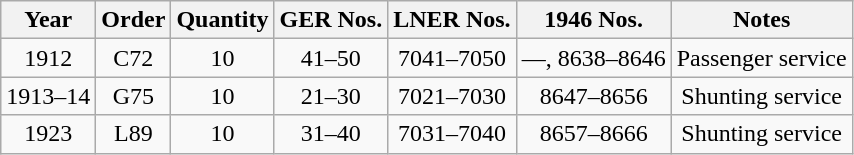<table class=wikitable style=text-align:center>
<tr>
<th>Year</th>
<th>Order</th>
<th>Quantity</th>
<th>GER Nos.</th>
<th>LNER Nos.</th>
<th>1946 Nos.</th>
<th>Notes</th>
</tr>
<tr>
<td>1912</td>
<td>C72</td>
<td>10</td>
<td>41–50</td>
<td>7041–7050</td>
<td>—, 8638–8646</td>
<td>Passenger service</td>
</tr>
<tr>
<td>1913–14</td>
<td>G75</td>
<td>10</td>
<td>21–30</td>
<td>7021–7030</td>
<td>8647–8656</td>
<td>Shunting service</td>
</tr>
<tr>
<td>1923</td>
<td>L89</td>
<td>10</td>
<td>31–40</td>
<td>7031–7040</td>
<td>8657–8666</td>
<td>Shunting service</td>
</tr>
</table>
